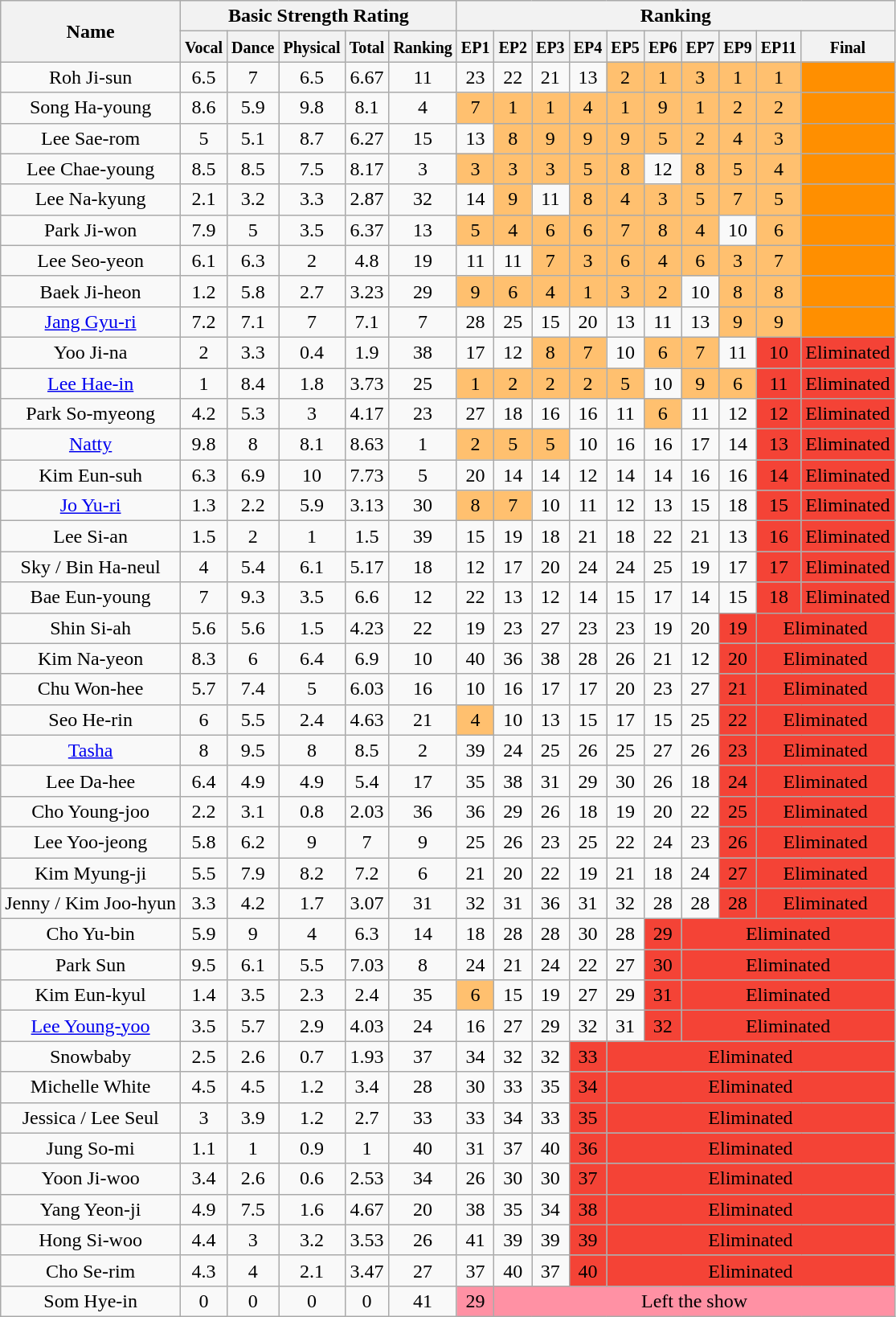<table class="wikitable sortable" style="text-align:center">
<tr>
<th rowspan="2">Name</th>
<th colspan="5">Basic Strength Rating</th>
<th colspan="10">Ranking</th>
</tr>
<tr>
<th><small>Vocal</small></th>
<th><small>Dance</small></th>
<th><small>Physical</small></th>
<th><small>Total</small></th>
<th><small>Ranking</small></th>
<th><small>EP1</small></th>
<th><small>EP2</small></th>
<th><small>EP3</small></th>
<th><small>EP4</small></th>
<th><small>EP5</small></th>
<th><small>EP6</small></th>
<th><small>EP7</small></th>
<th><small>EP9</small></th>
<th><small>EP11</small></th>
<th><small>Final</small></th>
</tr>
<tr>
<td>Roh Ji-sun</td>
<td>6.5</td>
<td>7</td>
<td>6.5</td>
<td>6.67</td>
<td>11</td>
<td>23</td>
<td>22</td>
<td>21</td>
<td>13</td>
<td style="background:#FFC06F">2</td>
<td style="background:#FFC06F">1</td>
<td style="background:#FFC06F">3</td>
<td style="background:#FFC06F">1</td>
<td style="background:#FFC06F">1</td>
<td data-sort-value=1 colspan="1" style="background:#FF8F00"></td>
</tr>
<tr>
<td>Song Ha-young</td>
<td>8.6</td>
<td>5.9</td>
<td>9.8</td>
<td>8.1</td>
<td>4</td>
<td style="background:#FFC06F">7</td>
<td style="background:#FFC06F">1</td>
<td style="background:#FFC06F">1</td>
<td style="background:#FFC06F">4</td>
<td style="background:#FFC06F">1</td>
<td style="background:#FFC06F">9</td>
<td style="background:#FFC06F">1</td>
<td style="background:#FFC06F">2</td>
<td style="background:#FFC06F">2</td>
<td data-sort-value=2 colspan="1" style="background:#FF8F00"></td>
</tr>
<tr>
<td>Lee Sae-rom</td>
<td>5</td>
<td>5.1</td>
<td>8.7</td>
<td>6.27</td>
<td>15</td>
<td>13</td>
<td style="background:#FFC06F">8</td>
<td style="background:#FFC06F">9</td>
<td style="background:#FFC06F">9</td>
<td style="background:#FFC06F">9</td>
<td style="background:#FFC06F">5</td>
<td style="background:#FFC06F">2</td>
<td style="background:#FFC06F">4</td>
<td style="background:#FFC06F">3</td>
<td data-sort-value=3 colspan="1" style="background:#FF8F00"></td>
</tr>
<tr>
<td>Lee Chae-young</td>
<td>8.5</td>
<td>8.5</td>
<td>7.5</td>
<td>8.17</td>
<td>3</td>
<td style="background:#FFC06F">3</td>
<td style="background:#FFC06F">3</td>
<td style="background:#FFC06F">3</td>
<td style="background:#FFC06F">5</td>
<td style="background:#FFC06F">8</td>
<td>12</td>
<td style="background:#FFC06F">8</td>
<td style="background:#FFC06F">5</td>
<td style="background:#FFC06F">4</td>
<td data-sort-value=4 colspan="1" style="background:#FF8F00"></td>
</tr>
<tr>
<td>Lee Na-kyung</td>
<td>2.1</td>
<td>3.2</td>
<td>3.3</td>
<td>2.87</td>
<td>32</td>
<td>14</td>
<td style="background:#FFC06F">9</td>
<td>11</td>
<td style="background:#FFC06F">8</td>
<td style="background:#FFC06F">4</td>
<td style="background:#FFC06F">3</td>
<td style="background:#FFC06F">5</td>
<td style="background:#FFC06F">7</td>
<td style="background:#FFC06F">5</td>
<td data-sort-value=5 colspan="1" style="background:#FF8F00"></td>
</tr>
<tr>
<td>Park Ji-won</td>
<td>7.9</td>
<td>5</td>
<td>3.5</td>
<td>6.37</td>
<td>13</td>
<td style="background:#FFC06F">5</td>
<td style="background:#FFC06F">4</td>
<td style="background:#FFC06F">6</td>
<td style="background:#FFC06F">6</td>
<td style="background:#FFC06F">7</td>
<td style="background:#FFC06F">8</td>
<td style="background:#FFC06F">4</td>
<td>10</td>
<td style="background:#FFC06F">6</td>
<td data-sort-value=6 colspan="1" style="background:#FF8F00"></td>
</tr>
<tr>
<td>Lee Seo-yeon</td>
<td>6.1</td>
<td>6.3</td>
<td>2</td>
<td>4.8</td>
<td>19</td>
<td>11</td>
<td>11</td>
<td style="background:#FFC06F">7</td>
<td style="background:#FFC06F">3</td>
<td style="background:#FFC06F">6</td>
<td style="background:#FFC06F">4</td>
<td style="background:#FFC06F">6</td>
<td style="background:#FFC06F">3</td>
<td style="background:#FFC06F">7</td>
<td data-sort-value=7 colspan="1" style="background:#FF8F00"></td>
</tr>
<tr>
<td>Baek Ji-heon</td>
<td>1.2</td>
<td>5.8</td>
<td>2.7</td>
<td>3.23</td>
<td>29</td>
<td style="background:#FFC06F">9</td>
<td style="background:#FFC06F">6</td>
<td style="background:#FFC06F">4</td>
<td style="background:#FFC06F">1</td>
<td style="background:#FFC06F">3</td>
<td style="background:#FFC06F">2</td>
<td>10</td>
<td style="background:#FFC06F">8</td>
<td style="background:#FFC06F">8</td>
<td data-sort-value=8 colspan="1" style="background:#FF8F00"></td>
</tr>
<tr>
<td><a href='#'>Jang Gyu-ri</a></td>
<td>7.2</td>
<td>7.1</td>
<td>7</td>
<td>7.1</td>
<td>7</td>
<td>28</td>
<td>25</td>
<td>15</td>
<td>20</td>
<td>13</td>
<td>11</td>
<td>13</td>
<td style="background:#FFC06F">9</td>
<td style="background:#FFC06F">9</td>
<td data-sort-value=9 colspan="1" style="background:#FF8F00"></td>
</tr>
<tr>
<td>Yoo Ji-na</td>
<td>2</td>
<td>3.3</td>
<td>0.4</td>
<td>1.9</td>
<td>38</td>
<td>17</td>
<td>12</td>
<td style="background:#FFC06F">8</td>
<td style="background:#FFC06F">7</td>
<td>10</td>
<td style="background:#FFC06F">6</td>
<td style="background:#FFC06F">7</td>
<td>11</td>
<td style="background:#F44336">10</td>
<td data-sort-value=10 colspan="1" style="background:#F44336">Eliminated</td>
</tr>
<tr>
<td><a href='#'>Lee Hae-in</a></td>
<td>1</td>
<td>8.4</td>
<td>1.8</td>
<td>3.73</td>
<td>25</td>
<td style="background:#FFC06F">1</td>
<td style="background:#FFC06F">2</td>
<td style="background:#FFC06F">2</td>
<td style="background:#FFC06F">2</td>
<td style="background:#FFC06F">5</td>
<td>10</td>
<td style="background:#FFC06F">9</td>
<td style="background:#FFC06F">6</td>
<td style="background:#F44336">11</td>
<td data-sort-value=11 colspan="1" style="background:#F44336">Eliminated</td>
</tr>
<tr>
<td>Park So-myeong</td>
<td>4.2</td>
<td>5.3</td>
<td>3</td>
<td>4.17</td>
<td>23</td>
<td>27</td>
<td>18</td>
<td>16</td>
<td>16</td>
<td>11</td>
<td style="background:#FFC06F">6</td>
<td>11</td>
<td>12</td>
<td style="background:#F44336">12</td>
<td data-sort-value=12 colspan="1" style="background:#F44336">Eliminated</td>
</tr>
<tr>
<td><a href='#'>Natty</a></td>
<td>9.8</td>
<td>8</td>
<td>8.1</td>
<td>8.63</td>
<td>1</td>
<td style="background:#FFC06F">2</td>
<td style="background:#FFC06F">5</td>
<td style="background:#FFC06F">5</td>
<td>10</td>
<td>16</td>
<td>16</td>
<td>17</td>
<td>14</td>
<td style="background:#F44336">13</td>
<td data-sort-value=13 colspan="1" style="background:#F44336">Eliminated</td>
</tr>
<tr>
<td>Kim Eun-suh</td>
<td>6.3</td>
<td>6.9</td>
<td>10</td>
<td>7.73</td>
<td>5</td>
<td>20</td>
<td>14</td>
<td>14</td>
<td>12</td>
<td>14</td>
<td>14</td>
<td>16</td>
<td>16</td>
<td style="background:#F44336">14</td>
<td data-sort-value=14 colspan="1" style="background:#F44336">Eliminated</td>
</tr>
<tr>
<td><a href='#'>Jo Yu-ri</a></td>
<td>1.3</td>
<td>2.2</td>
<td>5.9</td>
<td>3.13</td>
<td>30</td>
<td style="background:#FFC06F">8</td>
<td style="background:#FFC06F">7</td>
<td>10</td>
<td>11</td>
<td>12</td>
<td>13</td>
<td>15</td>
<td>18</td>
<td style="background:#F44336">15</td>
<td data-sort-value=15 colspan="1" style="background:#F44336">Eliminated</td>
</tr>
<tr>
<td>Lee Si-an</td>
<td>1.5</td>
<td>2</td>
<td>1</td>
<td>1.5</td>
<td>39</td>
<td>15</td>
<td>19</td>
<td>18</td>
<td>21</td>
<td>18</td>
<td>22</td>
<td>21</td>
<td>13</td>
<td style="background:#F44336">16</td>
<td data-sort-value=16 colspan="1" style="background:#F44336">Eliminated</td>
</tr>
<tr>
<td>Sky / Bin Ha-neul</td>
<td>4</td>
<td>5.4</td>
<td>6.1</td>
<td>5.17</td>
<td>18</td>
<td>12</td>
<td>17</td>
<td>20</td>
<td>24</td>
<td>24</td>
<td>25</td>
<td>19</td>
<td>17</td>
<td style="background:#F44336">17</td>
<td data-sort-value=17 colspan="1" style="background:#F44336">Eliminated</td>
</tr>
<tr>
<td>Bae Eun-young</td>
<td>7</td>
<td>9.3</td>
<td>3.5</td>
<td>6.6</td>
<td>12</td>
<td>22</td>
<td>13</td>
<td>12</td>
<td>14</td>
<td>15</td>
<td>17</td>
<td>14</td>
<td>15</td>
<td style="background:#F44336">18</td>
<td data-sort-value=18 colspan="1" style="background:#F44336">Eliminated</td>
</tr>
<tr>
<td>Shin Si-ah</td>
<td>5.6</td>
<td>5.6</td>
<td>1.5</td>
<td>4.23</td>
<td>22</td>
<td>19</td>
<td>23</td>
<td>27</td>
<td>23</td>
<td>23</td>
<td>19</td>
<td>20</td>
<td style="background:#F44336">19</td>
<td data-sort-value=19 colspan="2" style="background:#F44336">Eliminated</td>
</tr>
<tr>
<td>Kim Na-yeon</td>
<td>8.3</td>
<td>6</td>
<td>6.4</td>
<td>6.9</td>
<td>10</td>
<td>40</td>
<td>36</td>
<td>38</td>
<td>28</td>
<td>26</td>
<td>21</td>
<td>12</td>
<td style="background:#F44336">20</td>
<td data-sort-value=20 colspan="2" style="background:#F44336">Eliminated</td>
</tr>
<tr>
<td>Chu Won-hee</td>
<td>5.7</td>
<td>7.4</td>
<td>5</td>
<td>6.03</td>
<td>16</td>
<td>10</td>
<td>16</td>
<td>17</td>
<td>17</td>
<td>20</td>
<td>23</td>
<td>27</td>
<td style="background:#F44336">21</td>
<td data-sort-value=21 colspan="2" style="background:#F44336">Eliminated</td>
</tr>
<tr>
<td>Seo He-rin</td>
<td>6</td>
<td>5.5</td>
<td>2.4</td>
<td>4.63</td>
<td>21</td>
<td style="background:#FFC06F">4</td>
<td>10</td>
<td>13</td>
<td>15</td>
<td>17</td>
<td>15</td>
<td>25</td>
<td style="background:#F44336">22</td>
<td data-sort-value=22 colspan="2" style="background:#F44336">Eliminated</td>
</tr>
<tr>
<td><a href='#'>Tasha</a></td>
<td>8</td>
<td>9.5</td>
<td>8</td>
<td>8.5</td>
<td>2</td>
<td>39</td>
<td>24</td>
<td>25</td>
<td>26</td>
<td>25</td>
<td>27</td>
<td>26</td>
<td style="background:#F44336">23</td>
<td data-sort-value=23 colspan="2" style="background:#F44336">Eliminated</td>
</tr>
<tr>
<td>Lee Da-hee</td>
<td>6.4</td>
<td>4.9</td>
<td>4.9</td>
<td>5.4</td>
<td>17</td>
<td>35</td>
<td>38</td>
<td>31</td>
<td>29</td>
<td>30</td>
<td>26</td>
<td>18</td>
<td style="background:#F44336">24</td>
<td data-sort-value=24 colspan="2" style="background:#F44336">Eliminated</td>
</tr>
<tr>
<td>Cho Young-joo</td>
<td>2.2</td>
<td>3.1</td>
<td>0.8</td>
<td>2.03</td>
<td>36</td>
<td>36</td>
<td>29</td>
<td>26</td>
<td>18</td>
<td>19</td>
<td>20</td>
<td>22</td>
<td style="background:#F44336">25</td>
<td data-sort-value=25 colspan="2" style="background:#F44336">Eliminated</td>
</tr>
<tr>
<td>Lee Yoo-jeong</td>
<td>5.8</td>
<td>6.2</td>
<td>9</td>
<td>7</td>
<td>9</td>
<td>25</td>
<td>26</td>
<td>23</td>
<td>25</td>
<td>22</td>
<td>24</td>
<td>23</td>
<td style="background:#F44336">26</td>
<td data-sort-value=26 colspan="2" style="background:#F44336">Eliminated</td>
</tr>
<tr>
<td>Kim Myung-ji</td>
<td>5.5</td>
<td>7.9</td>
<td>8.2</td>
<td>7.2</td>
<td>6</td>
<td>21</td>
<td>20</td>
<td>22</td>
<td>19</td>
<td>21</td>
<td>18</td>
<td>24</td>
<td style="background:#F44336">27</td>
<td data-sort-value=27 colspan="2" style="background:#F44336">Eliminated</td>
</tr>
<tr>
<td>Jenny / Kim Joo-hyun</td>
<td>3.3</td>
<td>4.2</td>
<td>1.7</td>
<td>3.07</td>
<td>31</td>
<td>32</td>
<td>31</td>
<td>36</td>
<td>31</td>
<td>32</td>
<td>28</td>
<td>28</td>
<td style="background:#F44336">28</td>
<td data-sort-value=28 colspan="2" style="background:#F44336">Eliminated</td>
</tr>
<tr>
<td>Cho Yu-bin</td>
<td>5.9</td>
<td>9</td>
<td>4</td>
<td>6.3</td>
<td>14</td>
<td>18</td>
<td>28</td>
<td>28</td>
<td>30</td>
<td>28</td>
<td style="background:#F44336">29</td>
<td data-sort-value=29 colspan="4" style="background:#F44336">Eliminated</td>
</tr>
<tr>
<td>Park Sun</td>
<td>9.5</td>
<td>6.1</td>
<td>5.5</td>
<td>7.03</td>
<td>8</td>
<td>24</td>
<td>21</td>
<td>24</td>
<td>22</td>
<td>27</td>
<td style="background:#F44336">30</td>
<td data-sort-value=30 colspan="4" style="background:#F44336">Eliminated</td>
</tr>
<tr>
<td>Kim Eun-kyul</td>
<td>1.4</td>
<td>3.5</td>
<td>2.3</td>
<td>2.4</td>
<td>35</td>
<td style="background:#FFC06F">6</td>
<td>15</td>
<td>19</td>
<td>27</td>
<td>29</td>
<td style="background:#F44336">31</td>
<td data-sort-value=31 colspan="4" style="background:#F44336">Eliminated</td>
</tr>
<tr>
<td><a href='#'>Lee Young-yoo</a></td>
<td>3.5</td>
<td>5.7</td>
<td>2.9</td>
<td>4.03</td>
<td>24</td>
<td>16</td>
<td>27</td>
<td>29</td>
<td>32</td>
<td>31</td>
<td style="background:#F44336">32</td>
<td data-sort-value=32 colspan="4" style="background:#F44336">Eliminated</td>
</tr>
<tr>
<td>Snowbaby</td>
<td>2.5</td>
<td>2.6</td>
<td>0.7</td>
<td>1.93</td>
<td>37</td>
<td>34</td>
<td>32</td>
<td>32</td>
<td style="background:#F44336">33</td>
<td data-sort-value=33 colspan="6" style="background:#F44336">Eliminated</td>
</tr>
<tr>
<td>Michelle White</td>
<td>4.5</td>
<td>4.5</td>
<td>1.2</td>
<td>3.4</td>
<td>28</td>
<td>30</td>
<td>33</td>
<td>35</td>
<td style="background:#F44336">34</td>
<td data-sort-value=34 colspan="6" style="background:#F44336">Eliminated</td>
</tr>
<tr>
<td>Jessica / Lee Seul</td>
<td>3</td>
<td>3.9</td>
<td>1.2</td>
<td>2.7</td>
<td>33</td>
<td>33</td>
<td>34</td>
<td>33</td>
<td style="background:#F44336">35</td>
<td data-sort-value=35 colspan="6" style="background:#F44336">Eliminated</td>
</tr>
<tr>
<td>Jung So-mi</td>
<td>1.1</td>
<td>1</td>
<td>0.9</td>
<td>1</td>
<td>40</td>
<td>31</td>
<td>37</td>
<td>40</td>
<td style="background:#F44336">36</td>
<td data-sort-value=36 colspan="6" style="background:#F44336">Eliminated</td>
</tr>
<tr>
<td>Yoon Ji-woo</td>
<td>3.4</td>
<td>2.6</td>
<td>0.6</td>
<td>2.53</td>
<td>34</td>
<td>26</td>
<td>30</td>
<td>30</td>
<td style="background:#F44336">37</td>
<td data-sort-value=37 colspan="6" style="background:#F44336">Eliminated</td>
</tr>
<tr>
<td>Yang Yeon-ji</td>
<td>4.9</td>
<td>7.5</td>
<td>1.6</td>
<td>4.67</td>
<td>20</td>
<td>38</td>
<td>35</td>
<td>34</td>
<td style="background:#F44336">38</td>
<td data-sort-value=38 colspan="6" style="background:#F44336">Eliminated</td>
</tr>
<tr>
<td>Hong Si-woo</td>
<td>4.4</td>
<td>3</td>
<td>3.2</td>
<td>3.53</td>
<td>26</td>
<td>41</td>
<td>39</td>
<td>39</td>
<td style="background:#F44336">39</td>
<td data-sort-value=39 colspan="6" style="background:#F44336">Eliminated</td>
</tr>
<tr>
<td>Cho Se-rim</td>
<td>4.3</td>
<td>4</td>
<td>2.1</td>
<td>3.47</td>
<td>27</td>
<td>37</td>
<td>40</td>
<td>37</td>
<td style="background:#F44336">40</td>
<td data-sort-value=40 colspan="6" style="background:#F44336">Eliminated</td>
</tr>
<tr>
<td>Som Hye-in</td>
<td>0</td>
<td>0</td>
<td>0</td>
<td>0</td>
<td>41</td>
<td style="background:#FF91A4;">29</td>
<td data-sort-value=41 colspan="9" style="background:#FF91A4">Left the show</td>
</tr>
</table>
